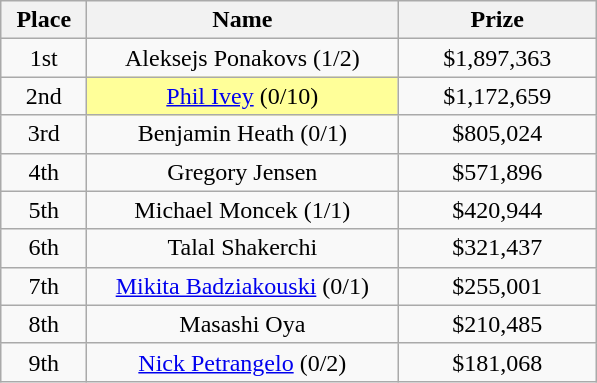<table class="wikitable">
<tr>
<th width="50">Place</th>
<th width="200">Name</th>
<th width="125">Prize</th>
</tr>
<tr>
<td align = "center">1st</td>
<td align = "center"> Aleksejs Ponakovs (1/2)</td>
<td align = "center">$1,897,363</td>
</tr>
<tr>
<td align = "center">2nd</td>
<td align = "center" style="background-color:#FFFF99; width:6em;"> <a href='#'>Phil Ivey</a> (0/10)</td>
<td align = "center">$1,172,659</td>
</tr>
<tr>
<td align = "center">3rd</td>
<td align = "center"> Benjamin Heath (0/1)</td>
<td align = "center">$805,024</td>
</tr>
<tr>
<td align = "center">4th</td>
<td align = "center"> Gregory Jensen</td>
<td align = "center">$571,896</td>
</tr>
<tr>
<td align = "center">5th</td>
<td align = "center"> Michael Moncek (1/1)</td>
<td align = "center">$420,944</td>
</tr>
<tr>
<td align = "center">6th</td>
<td align = "center"> Talal Shakerchi</td>
<td align = "center">$321,437</td>
</tr>
<tr>
<td align = "center">7th</td>
<td align = "center"> <a href='#'>Mikita Badziakouski</a> (0/1)</td>
<td align = "center">$255,001</td>
</tr>
<tr>
<td align = "center">8th</td>
<td align = "center"> Masashi Oya</td>
<td align = "center">$210,485</td>
</tr>
<tr>
<td align = "center">9th</td>
<td align = "center"> <a href='#'>Nick Petrangelo</a> (0/2)</td>
<td align = "center">$181,068</td>
</tr>
</table>
